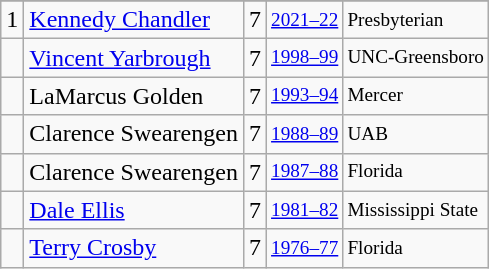<table class="wikitable">
<tr>
</tr>
<tr>
<td>1</td>
<td><a href='#'>Kennedy Chandler</a></td>
<td>7</td>
<td style="font-size:80%;"><a href='#'>2021–22</a></td>
<td style="font-size:80%;">Presbyterian</td>
</tr>
<tr>
<td></td>
<td><a href='#'>Vincent Yarbrough</a></td>
<td>7</td>
<td style="font-size:80%;"><a href='#'>1998–99</a></td>
<td style="font-size:80%;">UNC-Greensboro</td>
</tr>
<tr>
<td></td>
<td>LaMarcus Golden</td>
<td>7</td>
<td style="font-size:80%;"><a href='#'>1993–94</a></td>
<td style="font-size:80%;">Mercer</td>
</tr>
<tr>
<td></td>
<td>Clarence Swearengen</td>
<td>7</td>
<td style="font-size:80%;"><a href='#'>1988–89</a></td>
<td style="font-size:80%;">UAB</td>
</tr>
<tr>
<td></td>
<td>Clarence Swearengen</td>
<td>7</td>
<td style="font-size:80%;"><a href='#'>1987–88</a></td>
<td style="font-size:80%;">Florida</td>
</tr>
<tr>
<td></td>
<td><a href='#'>Dale Ellis</a></td>
<td>7</td>
<td style="font-size:80%;"><a href='#'>1981–82</a></td>
<td style="font-size:80%;">Mississippi State</td>
</tr>
<tr>
<td></td>
<td><a href='#'>Terry Crosby</a></td>
<td>7</td>
<td style="font-size:80%;"><a href='#'>1976–77</a></td>
<td style="font-size:80%;">Florida</td>
</tr>
</table>
